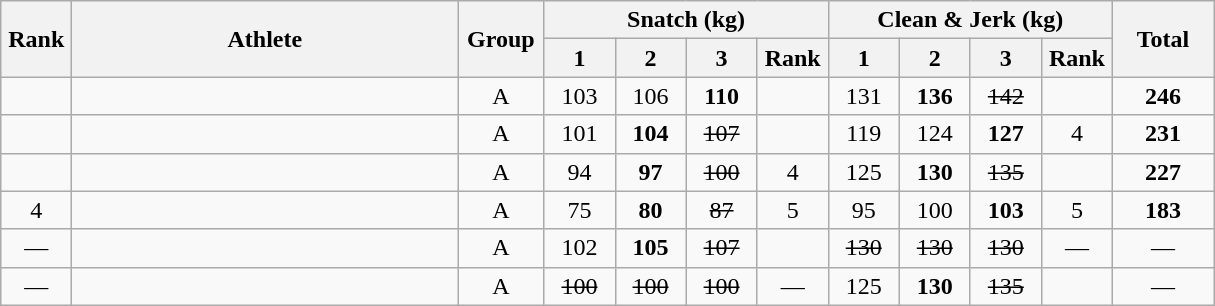<table class = "wikitable" style="text-align:center;">
<tr>
<th rowspan=2 width=40>Rank</th>
<th rowspan=2 width=250>Athlete</th>
<th rowspan=2 width=50>Group</th>
<th colspan=4>Snatch (kg)</th>
<th colspan=4>Clean & Jerk (kg)</th>
<th rowspan=2 width=60>Total</th>
</tr>
<tr>
<th width=40>1</th>
<th width=40>2</th>
<th width=40>3</th>
<th width=40>Rank</th>
<th width=40>1</th>
<th width=40>2</th>
<th width=40>3</th>
<th width=40>Rank</th>
</tr>
<tr>
<td></td>
<td align=left></td>
<td>A</td>
<td>103</td>
<td>106</td>
<td><strong>110</strong></td>
<td></td>
<td>131</td>
<td><strong>136</strong></td>
<td><s>142</s></td>
<td></td>
<td><strong>246</strong></td>
</tr>
<tr>
<td></td>
<td align=left></td>
<td>A</td>
<td>101</td>
<td><strong>104</strong></td>
<td><s>107</s></td>
<td></td>
<td>119</td>
<td>124</td>
<td><strong>127</strong></td>
<td>4</td>
<td><strong>231</strong></td>
</tr>
<tr>
<td></td>
<td align=left></td>
<td>A</td>
<td>94</td>
<td><strong>97</strong></td>
<td><s>100</s></td>
<td>4</td>
<td>125</td>
<td><strong>130</strong></td>
<td><s>135</s></td>
<td></td>
<td><strong>227</strong></td>
</tr>
<tr>
<td>4</td>
<td align=left></td>
<td>A</td>
<td>75</td>
<td><strong>80</strong></td>
<td><s>87</s></td>
<td>5</td>
<td>95</td>
<td>100</td>
<td><strong>103</strong></td>
<td>5</td>
<td><strong>183</strong></td>
</tr>
<tr>
<td>—</td>
<td align=left></td>
<td>A</td>
<td>102</td>
<td><strong>105</strong></td>
<td><s>107</s></td>
<td></td>
<td><s>130</s></td>
<td><s>130</s></td>
<td><s>130</s></td>
<td>—</td>
<td>—</td>
</tr>
<tr>
<td>—</td>
<td align=left></td>
<td>A</td>
<td><s>100</s></td>
<td><s>100</s></td>
<td><s>100</s></td>
<td>—</td>
<td>125</td>
<td><strong>130</strong></td>
<td><s>135</s></td>
<td></td>
<td>—</td>
</tr>
</table>
